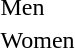<table>
<tr>
<td>Men<br></td>
<td></td>
<td></td>
<td></td>
</tr>
<tr>
<td>Women<br></td>
<td></td>
<td></td>
<td></td>
</tr>
</table>
